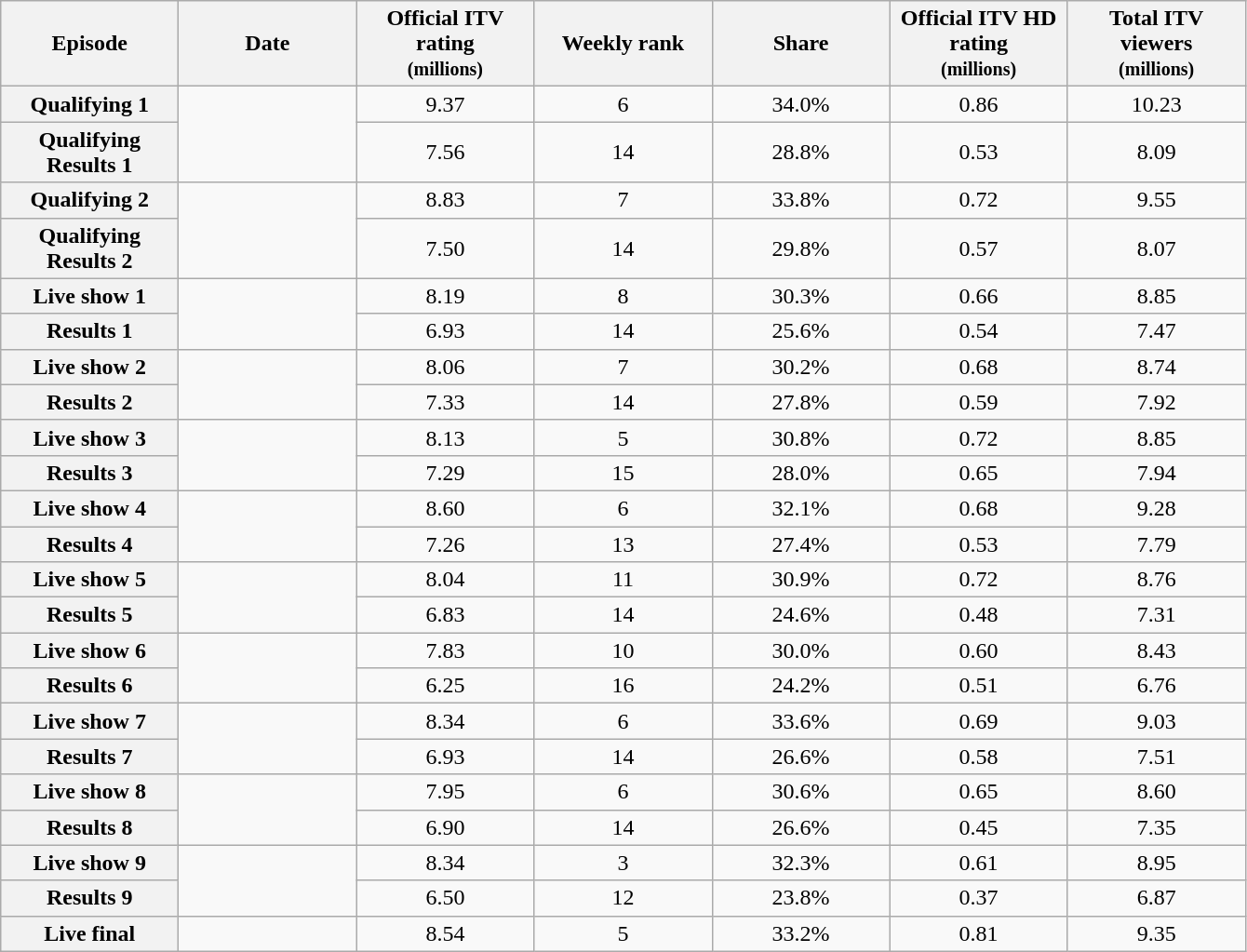<table class="wikitable sortable" style="text-align:center">
<tr>
<th scope="col" style="width:120px;">Episode</th>
<th scope="col" style="width:120px;">Date</th>
<th scope="col" style="width:120px;">Official ITV rating<br><small>(millions)</small></th>
<th scope="col" style="width:120px;">Weekly rank</th>
<th scope="col" style="width:120px;">Share</th>
<th scope="col" style="width:120px;">Official ITV HD rating<br><small>(millions)</small></th>
<th scope="col" style="width:120px;">Total ITV viewers<br><small>(millions)</small></th>
</tr>
<tr>
<th scope="row">Qualifying 1</th>
<td rowspan="2"></td>
<td>9.37</td>
<td>6</td>
<td>34.0%</td>
<td>0.86</td>
<td>10.23</td>
</tr>
<tr>
<th scope="row">Qualifying Results 1</th>
<td>7.56</td>
<td>14</td>
<td>28.8%</td>
<td>0.53</td>
<td>8.09</td>
</tr>
<tr>
<th scope="row">Qualifying 2</th>
<td rowspan="2"></td>
<td>8.83</td>
<td>7</td>
<td>33.8%</td>
<td>0.72</td>
<td>9.55</td>
</tr>
<tr>
<th scope="row">Qualifying Results 2</th>
<td>7.50</td>
<td>14</td>
<td>29.8%</td>
<td>0.57</td>
<td>8.07</td>
</tr>
<tr>
<th scope="row">Live show 1</th>
<td rowspan="2"></td>
<td>8.19</td>
<td>8</td>
<td>30.3%</td>
<td>0.66</td>
<td>8.85</td>
</tr>
<tr>
<th scope="row">Results 1</th>
<td>6.93</td>
<td>14</td>
<td>25.6%</td>
<td>0.54</td>
<td>7.47</td>
</tr>
<tr>
<th scope="row">Live show 2</th>
<td rowspan="2"></td>
<td>8.06</td>
<td>7</td>
<td>30.2%</td>
<td>0.68</td>
<td>8.74</td>
</tr>
<tr>
<th scope="row">Results 2</th>
<td>7.33</td>
<td>14</td>
<td>27.8%</td>
<td>0.59</td>
<td>7.92</td>
</tr>
<tr>
<th scope="row">Live show 3</th>
<td rowspan="2"></td>
<td>8.13</td>
<td>5</td>
<td>30.8%</td>
<td>0.72</td>
<td>8.85</td>
</tr>
<tr>
<th scope="row">Results 3</th>
<td>7.29</td>
<td>15</td>
<td>28.0%</td>
<td>0.65</td>
<td>7.94</td>
</tr>
<tr>
<th scope="row">Live show 4</th>
<td rowspan="2"></td>
<td>8.60</td>
<td>6</td>
<td>32.1%</td>
<td>0.68</td>
<td>9.28</td>
</tr>
<tr>
<th scope="row">Results 4</th>
<td>7.26</td>
<td>13</td>
<td>27.4%</td>
<td>0.53</td>
<td>7.79</td>
</tr>
<tr>
<th scope="row">Live show 5</th>
<td rowspan="2"></td>
<td>8.04</td>
<td>11</td>
<td>30.9%</td>
<td>0.72</td>
<td>8.76</td>
</tr>
<tr>
<th scope="row">Results 5</th>
<td>6.83</td>
<td>14</td>
<td>24.6%</td>
<td>0.48</td>
<td>7.31</td>
</tr>
<tr>
<th scope="row">Live show 6</th>
<td rowspan="2"></td>
<td>7.83</td>
<td>10</td>
<td>30.0%</td>
<td>0.60</td>
<td>8.43</td>
</tr>
<tr>
<th scope="row">Results 6</th>
<td>6.25</td>
<td>16</td>
<td>24.2%</td>
<td>0.51</td>
<td>6.76</td>
</tr>
<tr>
<th scope="row">Live show 7</th>
<td rowspan="2"></td>
<td>8.34</td>
<td>6</td>
<td>33.6%</td>
<td>0.69</td>
<td>9.03</td>
</tr>
<tr>
<th scope="row">Results 7</th>
<td>6.93</td>
<td>14</td>
<td>26.6%</td>
<td>0.58</td>
<td>7.51</td>
</tr>
<tr>
<th scope="row">Live show 8</th>
<td rowspan="2"></td>
<td>7.95</td>
<td>6</td>
<td>30.6%</td>
<td>0.65</td>
<td>8.60</td>
</tr>
<tr>
<th scope="row">Results 8</th>
<td>6.90</td>
<td>14</td>
<td>26.6%</td>
<td>0.45</td>
<td>7.35</td>
</tr>
<tr>
<th scope="row">Live show 9</th>
<td rowspan="2"></td>
<td>8.34</td>
<td>3</td>
<td>32.3%</td>
<td>0.61</td>
<td>8.95</td>
</tr>
<tr>
<th scope="row">Results 9</th>
<td>6.50</td>
<td>12</td>
<td>23.8%</td>
<td>0.37</td>
<td>6.87</td>
</tr>
<tr>
<th scope="row">Live final</th>
<td></td>
<td>8.54</td>
<td>5</td>
<td>33.2%</td>
<td>0.81</td>
<td>9.35</td>
</tr>
</table>
